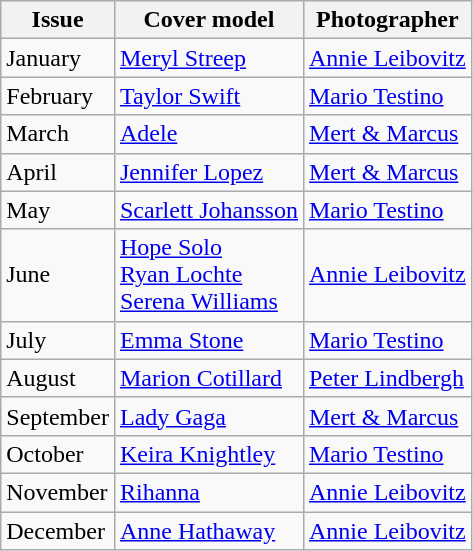<table class="sortable wikitable">
<tr>
<th style="text-align:center;">Issue</th>
<th style="text-align:center;">Cover model</th>
<th style="text-align:center;">Photographer</th>
</tr>
<tr>
<td>January</td>
<td><a href='#'>Meryl Streep</a></td>
<td><a href='#'>Annie Leibovitz</a></td>
</tr>
<tr>
<td>February</td>
<td><a href='#'>Taylor Swift</a></td>
<td><a href='#'>Mario Testino</a></td>
</tr>
<tr>
<td>March</td>
<td><a href='#'>Adele</a></td>
<td><a href='#'>Mert & Marcus</a></td>
</tr>
<tr>
<td>April</td>
<td><a href='#'>Jennifer Lopez</a></td>
<td><a href='#'>Mert & Marcus</a></td>
</tr>
<tr>
<td>May</td>
<td><a href='#'>Scarlett Johansson</a></td>
<td><a href='#'>Mario Testino</a></td>
</tr>
<tr>
<td>June</td>
<td><a href='#'>Hope Solo</a><br><a href='#'>Ryan Lochte</a><br><a href='#'>Serena Williams</a></td>
<td><a href='#'>Annie Leibovitz</a></td>
</tr>
<tr>
<td>July</td>
<td><a href='#'>Emma Stone</a></td>
<td><a href='#'>Mario Testino</a></td>
</tr>
<tr>
<td>August</td>
<td><a href='#'>Marion Cotillard</a></td>
<td><a href='#'>Peter Lindbergh</a></td>
</tr>
<tr>
<td>September</td>
<td><a href='#'>Lady Gaga</a></td>
<td><a href='#'>Mert & Marcus</a></td>
</tr>
<tr>
<td>October</td>
<td><a href='#'>Keira Knightley</a></td>
<td><a href='#'>Mario Testino</a></td>
</tr>
<tr>
<td>November</td>
<td><a href='#'>Rihanna</a></td>
<td><a href='#'>Annie Leibovitz</a></td>
</tr>
<tr>
<td>December</td>
<td><a href='#'>Anne Hathaway</a></td>
<td><a href='#'>Annie Leibovitz</a></td>
</tr>
</table>
